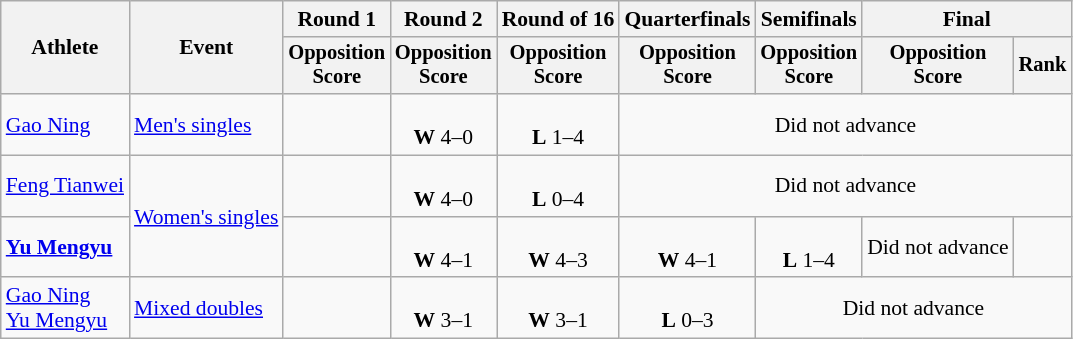<table class=wikitable style="font-size:90%; text-align:center;">
<tr>
<th rowspan="2">Athlete</th>
<th rowspan="2">Event</th>
<th>Round 1</th>
<th>Round 2</th>
<th>Round of 16</th>
<th>Quarterfinals</th>
<th>Semifinals</th>
<th colspan=2>Final</th>
</tr>
<tr style="font-size:95%">
<th>Opposition<br>Score</th>
<th>Opposition<br>Score</th>
<th>Opposition<br>Score</th>
<th>Opposition<br>Score</th>
<th>Opposition<br>Score</th>
<th>Opposition<br>Score</th>
<th>Rank</th>
</tr>
<tr>
<td align=left><a href='#'>Gao Ning</a></td>
<td align=left><a href='#'>Men's singles</a></td>
<td></td>
<td><br><strong>W</strong> 4–0</td>
<td><br><strong>L</strong> 1–4</td>
<td colspan=4>Did not advance</td>
</tr>
<tr>
<td align=left><a href='#'>Feng Tianwei</a></td>
<td align=left rowspan=2><a href='#'>Women's singles</a></td>
<td></td>
<td><br><strong>W</strong> 4–0</td>
<td><br><strong>L</strong> 0–4</td>
<td colspan=6>Did not advance</td>
</tr>
<tr>
<td align=left><strong><a href='#'>Yu Mengyu</a></strong></td>
<td></td>
<td><br><strong>W</strong> 4–1</td>
<td><br><strong>W</strong> 4–3</td>
<td><br><strong>W</strong> 4–1</td>
<td><br><strong>L</strong> 1–4</td>
<td>Did not advance</td>
<td></td>
</tr>
<tr>
<td align=left><a href='#'>Gao Ning</a><br><a href='#'>Yu Mengyu</a></td>
<td align=left><a href='#'>Mixed doubles</a></td>
<td></td>
<td><br><strong>W</strong> 3–1</td>
<td><br><strong>W</strong> 3–1</td>
<td><br><strong>L</strong> 0–3</td>
<td colspan=3>Did not advance</td>
</tr>
</table>
